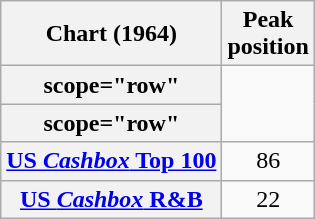<table class="wikitable sortable plainrowheaders">
<tr>
<th scope="col">Chart (1964)</th>
<th scope="col">Peak<br>position</th>
</tr>
<tr>
<th>scope="row" </th>
</tr>
<tr>
<th>scope="row" </th>
</tr>
<tr>
<th scope="row"><a href='#'>US <em>Cashbox</em> Top 100</a></th>
<td style="text-align:center;">86</td>
</tr>
<tr>
<th scope="row"><a href='#'>US <em>Cashbox</em> R&B</a></th>
<td style="text-align:center;">22</td>
</tr>
</table>
